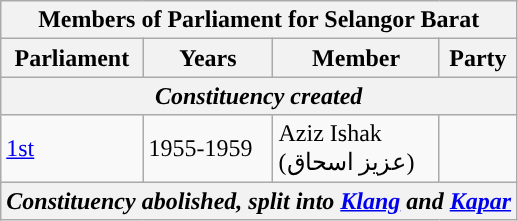<table class="wikitable">
<tr>
<th colspan="4">Members of Parliament for Selangor Barat</th>
</tr>
<tr>
<th>Parliament</th>
<th>Years</th>
<th>Member</th>
<th>Party</th>
</tr>
<tr>
<th colspan="4"><em>Constituency created</em></th>
</tr>
<tr>
<td><a href='#'>1st</a></td>
<td>1955-1959</td>
<td>Aziz Ishak  <br>(عزيز اسحاق)</td>
<td></td>
</tr>
<tr>
<th colspan="4"><em>Constituency abolished, split into <a href='#'>Klang</a> and <a href='#'>Kapar</a></em></th>
</tr>
</table>
